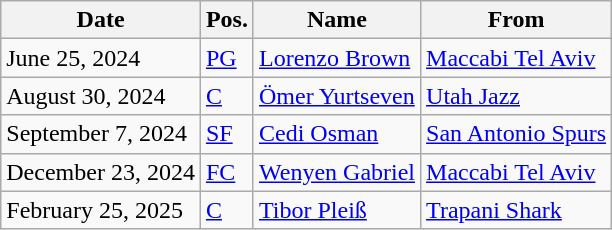<table class="wikitable">
<tr>
<th>Date</th>
<th>Pos.</th>
<th>Name</th>
<th>From</th>
</tr>
<tr>
<td>June 25, 2024</td>
<td><a href='#'>PG</a></td>
<td> <a href='#'>Lorenzo Brown</a></td>
<td> <a href='#'>Maccabi Tel Aviv</a></td>
</tr>
<tr>
<td>August 30, 2024</td>
<td><a href='#'>C</a></td>
<td> <a href='#'>Ömer Yurtseven</a></td>
<td> <a href='#'>Utah Jazz</a></td>
</tr>
<tr>
<td>September 7, 2024</td>
<td><a href='#'>SF</a></td>
<td> <a href='#'>Cedi Osman</a></td>
<td> <a href='#'>San Antonio Spurs</a></td>
</tr>
<tr>
<td>December 23, 2024</td>
<td><a href='#'>FC</a></td>
<td> <a href='#'>Wenyen Gabriel</a></td>
<td> <a href='#'>Maccabi Tel Aviv</a></td>
</tr>
<tr>
<td>February 25, 2025</td>
<td><a href='#'>C</a></td>
<td> <a href='#'>Tibor Pleiß</a></td>
<td> <a href='#'>Trapani Shark</a></td>
</tr>
</table>
